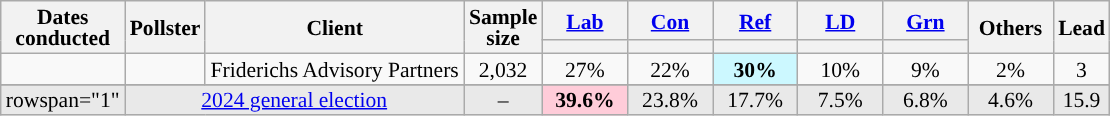<table class="wikitable sortable mw-datatable" style="text-align:center; font-size:90%; line-height:14px;">
<tr>
<th rowspan="2">Dates<br>conducted</th>
<th rowspan="2">Pollster</th>
<th rowspan="2">Client</th>
<th rowspan="2" data-sort-type="number">Sample <br>size</th>
<th class="unsortable" style="width:50px;"><a href='#'>Lab</a></th>
<th class="unsortable" style="width:50px;"><a href='#'>Con</a></th>
<th class="unsortable" style="width:50px;"><a href='#'>Ref</a></th>
<th class="unsortable" style="width:50px;"><a href='#'>LD</a></th>
<th class="unsortable" style="width:50px;"><a href='#'>Grn</a></th>
<th rowspan="2" class="unsortable" style="width:50px;">Others</th>
<th rowspan="2" data-sort-type="number">Lead</th>
</tr>
<tr>
<th data-sort-type="number" style="background:"></th>
<th data-sort-type="number" style="background:"></th>
<th data-sort-type="number" style="background:"></th>
<th data-sort-type="number" style="background:"></th>
<th data-sort-type="number" style="background:"></th>
</tr>
<tr>
<td></td>
<td colspan=1></td>
<td>Friderichs Advisory Partners</td>
<td>2,032</td>
<td>27%</td>
<td>22%</td>
<td style="background:#ccf8ff; color:black;"><strong>30%</strong></td>
<td>10%</td>
<td>9%</td>
<td>2%</td>
<td style="background:">3</td>
</tr>
<tr>
</tr>
<tr style="background:#e9e9e9;">
<td>rowspan="1" </td>
<td colspan="2" rowspan="1"><a href='#'>2024 general election</a></td>
<td>–</td>
<td style="background:#ffccd9; color:black;"><strong>39.6%</strong></td>
<td>23.8%</td>
<td>17.7%</td>
<td>7.5%</td>
<td>6.8%</td>
<td>4.6%</td>
<td style="background:">15.9</td>
</tr>
</table>
